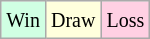<table class="wikitable">
<tr>
<td style="background-color: #d0ffe3;"><small>Win</small></td>
<td style="background-color: #ffffdd;"><small>Draw</small></td>
<td style="background-color: #ffd0e3;"><small>Loss</small></td>
</tr>
</table>
